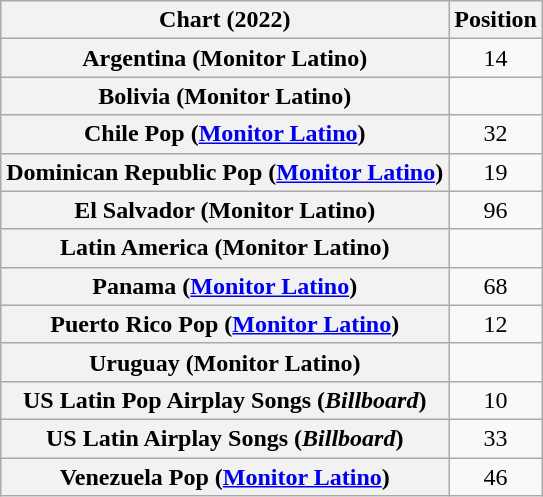<table class="wikitable sortable plainrowheaders">
<tr>
<th style="text-align:center;">Chart (2022)</th>
<th style="text-align:center;">Position</th>
</tr>
<tr>
<th scope="row">Argentina (Monitor Latino)</th>
<td style="text-align:center;">14</td>
</tr>
<tr>
<th scope="row">Bolivia (Monitor Latino)</th>
<td></td>
</tr>
<tr>
<th scope="row">Chile Pop (<a href='#'>Monitor Latino</a>)</th>
<td style="text-align:center;">32</td>
</tr>
<tr>
<th scope="row">Dominican Republic Pop (<a href='#'>Monitor Latino</a>)</th>
<td style="text-align:center;">19</td>
</tr>
<tr>
<th scope="row">El Salvador (Monitor Latino)</th>
<td style="text-align:center;">96</td>
</tr>
<tr>
<th scope="row">Latin America (Monitor Latino)</th>
<td></td>
</tr>
<tr>
<th scope="row">Panama (<a href='#'>Monitor Latino</a>)</th>
<td style="text-align:center;">68</td>
</tr>
<tr>
<th scope="row">Puerto Rico Pop (<a href='#'>Monitor Latino</a>)</th>
<td style="text-align:center;">12</td>
</tr>
<tr>
<th scope="row">Uruguay (Monitor Latino)</th>
<td></td>
</tr>
<tr>
<th scope="row">US Latin Pop Airplay Songs (<em>Billboard</em>)</th>
<td style="text-align:center;">10</td>
</tr>
<tr>
<th scope="row">US Latin Airplay Songs (<em>Billboard</em>)</th>
<td style="text-align:center;">33</td>
</tr>
<tr>
<th scope="row">Venezuela Pop (<a href='#'>Monitor Latino</a>)</th>
<td style="text-align:center;">46</td>
</tr>
</table>
